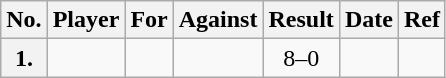<table class="wikitable">
<tr>
<th>No.</th>
<th>Player</th>
<th>For</th>
<th>Against</th>
<th style="text-align:center">Result</th>
<th>Date</th>
<th>Ref</th>
</tr>
<tr>
<th>1.</th>
<td></td>
<td></td>
<td></td>
<td style="text-align:center">8–0</td>
<td></td>
<td></td>
</tr>
</table>
